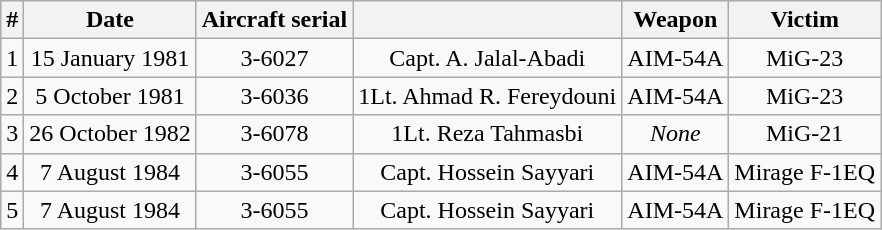<table style="text-align:center; margin-left:2em;"  class="wikitable">
<tr>
<th>#</th>
<th>Date</th>
<th>Aircraft serial</th>
<th></th>
<th>Weapon</th>
<th>Victim</th>
</tr>
<tr>
<td>1</td>
<td>15 January 1981</td>
<td>3-6027</td>
<td>Capt. A. Jalal-Abadi</td>
<td>AIM-54A</td>
<td>MiG-23</td>
</tr>
<tr>
<td>2</td>
<td>5 October 1981</td>
<td>3-6036</td>
<td>1Lt. Ahmad R. Fereydouni</td>
<td>AIM-54A</td>
<td>MiG-23</td>
</tr>
<tr>
<td>3</td>
<td>26 October 1982</td>
<td>3-6078</td>
<td>1Lt. Reza Tahmasbi</td>
<td><em>None</em></td>
<td>MiG-21</td>
</tr>
<tr>
<td>4</td>
<td>7 August 1984</td>
<td>3-6055</td>
<td>Capt. Hossein Sayyari</td>
<td>AIM-54A</td>
<td>Mirage F-1EQ</td>
</tr>
<tr>
<td>5</td>
<td>7 August 1984</td>
<td>3-6055</td>
<td>Capt. Hossein Sayyari</td>
<td>AIM-54A</td>
<td>Mirage F-1EQ</td>
</tr>
</table>
